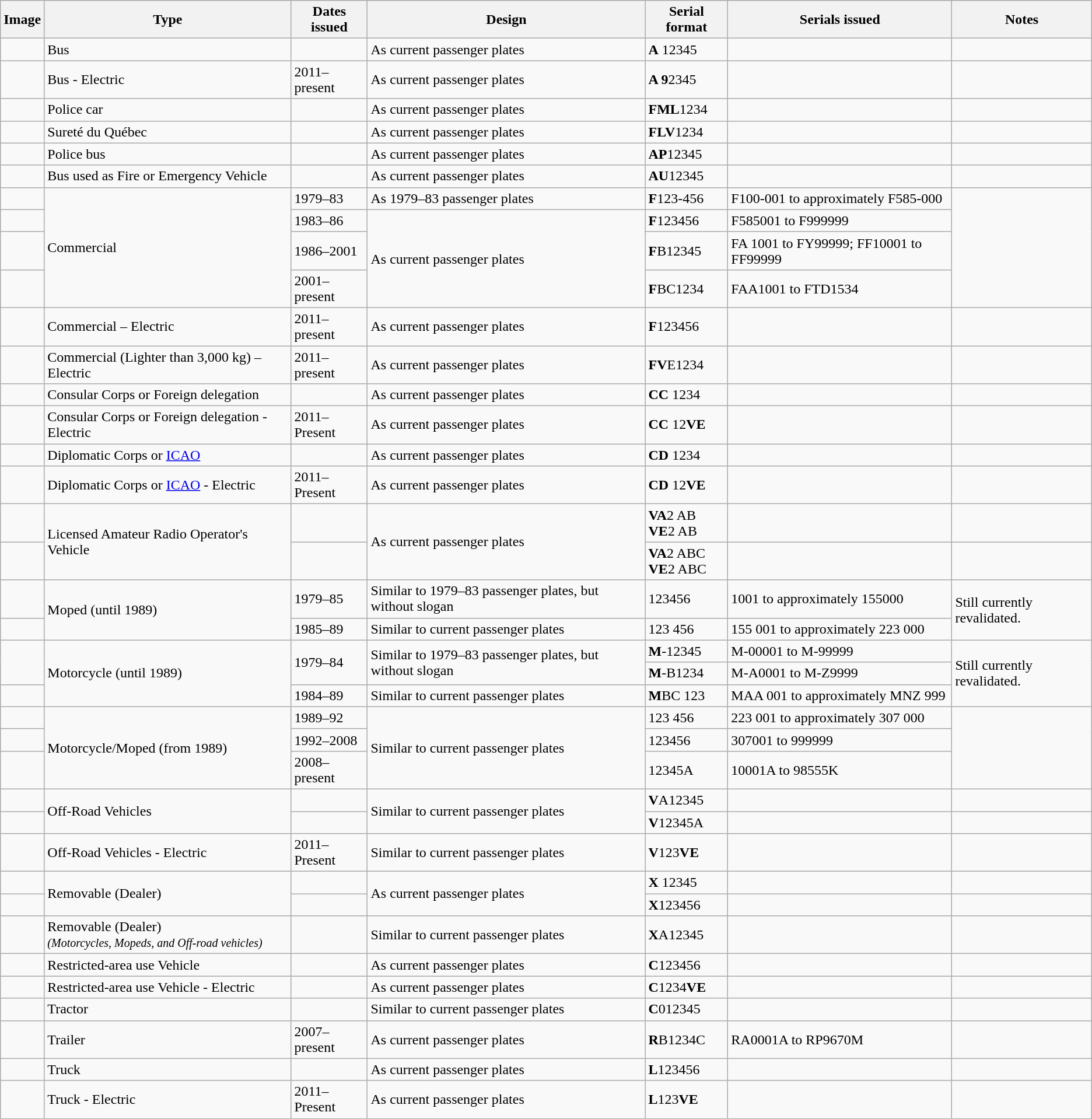<table class="wikitable">
<tr>
<th>Image</th>
<th>Type</th>
<th>Dates issued</th>
<th>Design</th>
<th>Serial format</th>
<th>Serials issued</th>
<th>Notes</th>
</tr>
<tr>
<td></td>
<td>Bus</td>
<td></td>
<td>As current passenger plates</td>
<td><strong>A</strong> 12345</td>
<td></td>
<td></td>
</tr>
<tr>
<td></td>
<td>Bus - Electric</td>
<td>2011–present</td>
<td>As current passenger plates</td>
<td><strong>A 9</strong>2345</td>
<td></td>
<td></td>
</tr>
<tr>
<td></td>
<td>Police car </td>
<td></td>
<td>As current passenger plates</td>
<td><strong>FML</strong>1234</td>
<td></td>
<td></td>
</tr>
<tr>
<td></td>
<td>Sureté du Québec </td>
<td></td>
<td>As current passenger plates</td>
<td><strong>FLV</strong>1234</td>
<td></td>
<td></td>
</tr>
<tr>
<td></td>
<td>Police bus</td>
<td></td>
<td>As current passenger plates</td>
<td><strong>AP</strong>12345</td>
<td></td>
<td></td>
</tr>
<tr>
<td></td>
<td>Bus used as Fire or Emergency Vehicle</td>
<td></td>
<td>As current passenger plates</td>
<td><strong>AU</strong>12345</td>
<td></td>
<td></td>
</tr>
<tr>
<td></td>
<td rowspan="4">Commercial</td>
<td>1979–83</td>
<td>As 1979–83 passenger plates</td>
<td><strong>F</strong>123-456</td>
<td>F100-001 to approximately F585-000</td>
<td rowspan="4"></td>
</tr>
<tr>
<td></td>
<td>1983–86</td>
<td rowspan="3">As current passenger plates</td>
<td><strong>F</strong>123456</td>
<td>F585001 to F999999</td>
</tr>
<tr>
<td></td>
<td>1986–2001</td>
<td><strong>F</strong>B12345</td>
<td>FA 1001 to FY99999; FF10001 to FF99999</td>
</tr>
<tr>
<td></td>
<td>2001–present</td>
<td><strong>F</strong>BC1234</td>
<td>FAA1001 to FTD1534 </td>
</tr>
<tr>
<td></td>
<td>Commercial – Electric</td>
<td>2011–present</td>
<td>As current passenger plates</td>
<td><strong>F</strong>123456</td>
<td></td>
<td></td>
</tr>
<tr>
<td></td>
<td>Commercial (Lighter than 3,000 kg) – Electric</td>
<td>2011–present</td>
<td>As current passenger plates</td>
<td><strong>FV</strong>E1234</td>
<td></td>
<td></td>
</tr>
<tr>
<td></td>
<td>Consular Corps or Foreign delegation</td>
<td></td>
<td>As current passenger plates</td>
<td><strong>CC</strong> 1234</td>
<td></td>
<td></td>
</tr>
<tr>
<td></td>
<td>Consular Corps or Foreign delegation - Electric</td>
<td>2011–Present</td>
<td>As current passenger plates</td>
<td><strong>CC</strong> 12<strong>VE</strong></td>
<td></td>
<td></td>
</tr>
<tr>
<td></td>
<td>Diplomatic Corps or <a href='#'>ICAO</a></td>
<td></td>
<td>As current passenger plates</td>
<td><strong>CD</strong> 1234</td>
<td></td>
<td></td>
</tr>
<tr>
<td></td>
<td>Diplomatic Corps or <a href='#'>ICAO</a> - Electric</td>
<td>2011–Present</td>
<td>As current passenger plates</td>
<td><strong>CD</strong> 12<strong>VE</strong></td>
<td></td>
<td></td>
</tr>
<tr>
<td><br></td>
<td rowspan="2">Licensed Amateur Radio Operator's Vehicle</td>
<td></td>
<td rowspan="2">As current passenger plates</td>
<td><strong>VA</strong>2 AB<br><strong>VE</strong>2 AB</td>
<td></td>
<td></td>
</tr>
<tr>
<td><br></td>
<td></td>
<td><strong>VA</strong>2 ABC<br><strong>VE</strong>2 ABC</td>
<td></td>
<td></td>
</tr>
<tr>
<td></td>
<td rowspan="2">Moped (until 1989)</td>
<td>1979–85</td>
<td>Similar to 1979–83 passenger plates, but without slogan</td>
<td>123456</td>
<td>1001 to approximately 155000</td>
<td rowspan="2">Still currently revalidated.</td>
</tr>
<tr>
<td></td>
<td>1985–89</td>
<td>Similar to current passenger plates</td>
<td>123 456</td>
<td>155 001 to approximately 223 000</td>
</tr>
<tr>
<td rowspan="2"></td>
<td rowspan="3">Motorcycle (until 1989)</td>
<td rowspan="2">1979–84</td>
<td rowspan="2">Similar to 1979–83 passenger plates, but without slogan</td>
<td><strong>M</strong>-12345</td>
<td>M-00001 to M-99999</td>
<td rowspan="3">Still currently revalidated.</td>
</tr>
<tr>
<td><strong>M</strong>-B1234</td>
<td>M-A0001 to M-Z9999</td>
</tr>
<tr>
<td></td>
<td>1984–89</td>
<td>Similar to current passenger plates</td>
<td><strong>M</strong>BC 123</td>
<td>MAA 001 to approximately MNZ 999</td>
</tr>
<tr>
<td></td>
<td rowspan="3">Motorcycle/Moped (from 1989)</td>
<td>1989–92</td>
<td rowspan="3">Similar to current passenger plates</td>
<td>123 456</td>
<td>223 001 to approximately 307 000</td>
<td rowspan="3"></td>
</tr>
<tr>
<td></td>
<td>1992–2008</td>
<td>123456</td>
<td>307001 to 999999</td>
</tr>
<tr>
<td></td>
<td>2008–present</td>
<td>12345A</td>
<td>10001A to 98555K </td>
</tr>
<tr>
<td></td>
<td rowspan="2">Off-Road Vehicles</td>
<td></td>
<td rowspan="2">Similar to current passenger plates</td>
<td><strong>V</strong>A12345</td>
<td></td>
<td></td>
</tr>
<tr>
<td></td>
<td></td>
<td><strong>V</strong>12345A</td>
<td></td>
<td></td>
</tr>
<tr>
<td></td>
<td>Off-Road Vehicles - Electric</td>
<td>2011–Present</td>
<td>Similar to current passenger plates</td>
<td><strong>V</strong>123<strong>VE</strong></td>
<td></td>
<td></td>
</tr>
<tr>
<td></td>
<td rowspan="2">Removable (Dealer)</td>
<td></td>
<td rowspan="2">As current passenger plates</td>
<td><strong>X</strong> 12345</td>
<td></td>
<td></td>
</tr>
<tr>
<td></td>
<td></td>
<td><strong>X</strong>123456</td>
<td></td>
<td></td>
</tr>
<tr>
<td></td>
<td>Removable (Dealer)<br><small><em>(Motorcycles, Mopeds, and Off-road vehicles)</em></small></td>
<td></td>
<td>Similar to current passenger plates</td>
<td><strong>X</strong>A12345</td>
<td></td>
<td></td>
</tr>
<tr>
<td></td>
<td>Restricted-area use Vehicle</td>
<td></td>
<td>As current passenger plates</td>
<td><strong>C</strong>123456</td>
<td></td>
<td></td>
</tr>
<tr>
<td></td>
<td>Restricted-area use Vehicle - Electric</td>
<td></td>
<td>As current passenger plates</td>
<td><strong>C</strong>1234<strong>VE</strong></td>
<td></td>
<td></td>
</tr>
<tr>
<td></td>
<td>Tractor</td>
<td></td>
<td>Similar to current passenger plates</td>
<td><strong>C</strong>012345</td>
<td></td>
<td></td>
</tr>
<tr>
<td></td>
<td>Trailer</td>
<td>2007–present</td>
<td>As current passenger plates</td>
<td><strong>R</strong>B1234C</td>
<td>RA0001A to RP9670M </td>
<td></td>
</tr>
<tr>
<td></td>
<td>Truck</td>
<td></td>
<td>As current passenger plates</td>
<td><strong>L</strong>123456</td>
<td></td>
<td></td>
</tr>
<tr>
<td></td>
<td>Truck - Electric</td>
<td>2011–Present</td>
<td>As current passenger plates</td>
<td><strong>L</strong>123<strong>VE</strong></td>
<td></td>
<td></td>
</tr>
</table>
